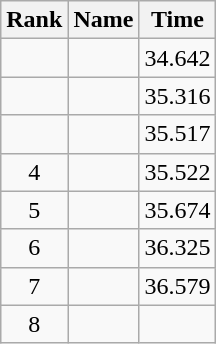<table class="wikitable sortable" style="text-align:center">
<tr>
<th>Rank</th>
<th>Name</th>
<th>Time</th>
</tr>
<tr>
<td></td>
<td align=left></td>
<td>34.642</td>
</tr>
<tr>
<td></td>
<td align=left></td>
<td>35.316</td>
</tr>
<tr>
<td></td>
<td align=left></td>
<td>35.517</td>
</tr>
<tr>
<td>4</td>
<td align=left></td>
<td>35.522</td>
</tr>
<tr>
<td>5</td>
<td align=left></td>
<td>35.674</td>
</tr>
<tr>
<td>6</td>
<td align=left></td>
<td>36.325</td>
</tr>
<tr>
<td>7</td>
<td align=left></td>
<td>36.579</td>
</tr>
<tr>
<td>8</td>
<td align=left></td>
<td></td>
</tr>
</table>
